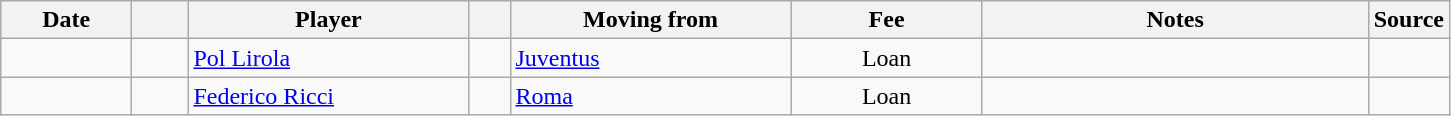<table class="wikitable sortable">
<tr>
<th style="width:80px;">Date</th>
<th style="width:30px;"></th>
<th style="width:180px;">Player</th>
<th style="width:20px;"></th>
<th style="width:180px;">Moving from</th>
<th style="width:120px;" class="unsortable">Fee</th>
<th style="width:250px;" class="unsortable">Notes</th>
<th style="width:20px;">Source</th>
</tr>
<tr>
<td></td>
<td align=center></td>
<td> <a href='#'>Pol Lirola</a></td>
<td align=center></td>
<td> <a href='#'>Juventus</a></td>
<td align=center>Loan</td>
<td align=center></td>
<td></td>
</tr>
<tr>
<td></td>
<td align=center></td>
<td> <a href='#'>Federico Ricci</a></td>
<td align=center></td>
<td> <a href='#'>Roma</a></td>
<td align=center>Loan</td>
<td align=center></td>
<td></td>
</tr>
</table>
